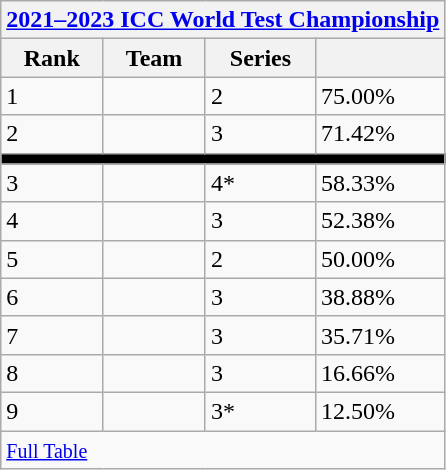<table class="wikitable" style="white-space: nowrap;" style="text-align:center">
<tr>
<th colspan="4"><a href='#'>2021–2023 ICC World Test Championship</a></th>
</tr>
<tr>
<th>Rank</th>
<th>Team</th>
<th>Series</th>
<th></th>
</tr>
<tr>
<td>1</td>
<td style="text-align:left"></td>
<td>2</td>
<td>75.00%</td>
</tr>
<tr>
<td>2</td>
<td style="text-align:left"></td>
<td>3</td>
<td>71.42%</td>
</tr>
<tr>
<td colspan="4" style="background-color:#000"></td>
</tr>
<tr>
<td>3</td>
<td style="text-align:left"></td>
<td>4*</td>
<td>58.33%</td>
</tr>
<tr>
<td>4</td>
<td style="text-align:left"></td>
<td>3</td>
<td>52.38%</td>
</tr>
<tr>
<td>5</td>
<td style="text-align:left"></td>
<td>2</td>
<td>50.00%</td>
</tr>
<tr>
<td>6</td>
<td style="text-align:left"></td>
<td>3</td>
<td>38.88%</td>
</tr>
<tr>
<td>7</td>
<td style="text-align:left"></td>
<td>3</td>
<td>35.71%</td>
</tr>
<tr>
<td>8</td>
<td style="text-align:left"></td>
<td>3</td>
<td>16.66%</td>
</tr>
<tr>
<td>9</td>
<td style="text-align:left"></td>
<td>3*</td>
<td>12.50%</td>
</tr>
<tr>
<td colspan="4"><small><a href='#'>Full Table</a></small></td>
</tr>
</table>
